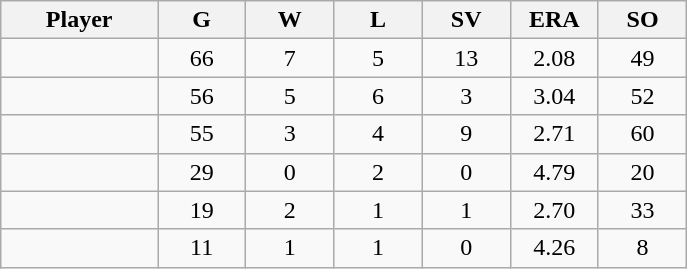<table class="wikitable sortable">
<tr>
<th bgcolor="#DDDDFF" width="16%">Player</th>
<th bgcolor="#DDDDFF" width="9%">G</th>
<th bgcolor="#DDDDFF" width="9%">W</th>
<th bgcolor="#DDDDFF" width="9%">L</th>
<th bgcolor="#DDDDFF" width="9%">SV</th>
<th bgcolor="#DDDDFF" width="9%">ERA</th>
<th bgcolor="#DDDDFF" width="9%">SO</th>
</tr>
<tr align="center">
<td></td>
<td>66</td>
<td>7</td>
<td>5</td>
<td>13</td>
<td>2.08</td>
<td>49</td>
</tr>
<tr align="center">
<td></td>
<td>56</td>
<td>5</td>
<td>6</td>
<td>3</td>
<td>3.04</td>
<td>52</td>
</tr>
<tr align="center">
<td></td>
<td>55</td>
<td>3</td>
<td>4</td>
<td>9</td>
<td>2.71</td>
<td>60</td>
</tr>
<tr align="center">
<td></td>
<td>29</td>
<td>0</td>
<td>2</td>
<td>0</td>
<td>4.79</td>
<td>20</td>
</tr>
<tr align="center">
<td></td>
<td>19</td>
<td>2</td>
<td>1</td>
<td>1</td>
<td>2.70</td>
<td>33</td>
</tr>
<tr align="center">
<td></td>
<td>11</td>
<td>1</td>
<td>1</td>
<td>0</td>
<td>4.26</td>
<td>8</td>
</tr>
</table>
